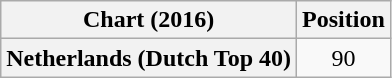<table class="wikitable plainrowheaders" style="text-align:center">
<tr>
<th scope="col">Chart (2016)</th>
<th scope="col">Position</th>
</tr>
<tr>
<th scope="row">Netherlands (Dutch Top 40)</th>
<td>90</td>
</tr>
</table>
